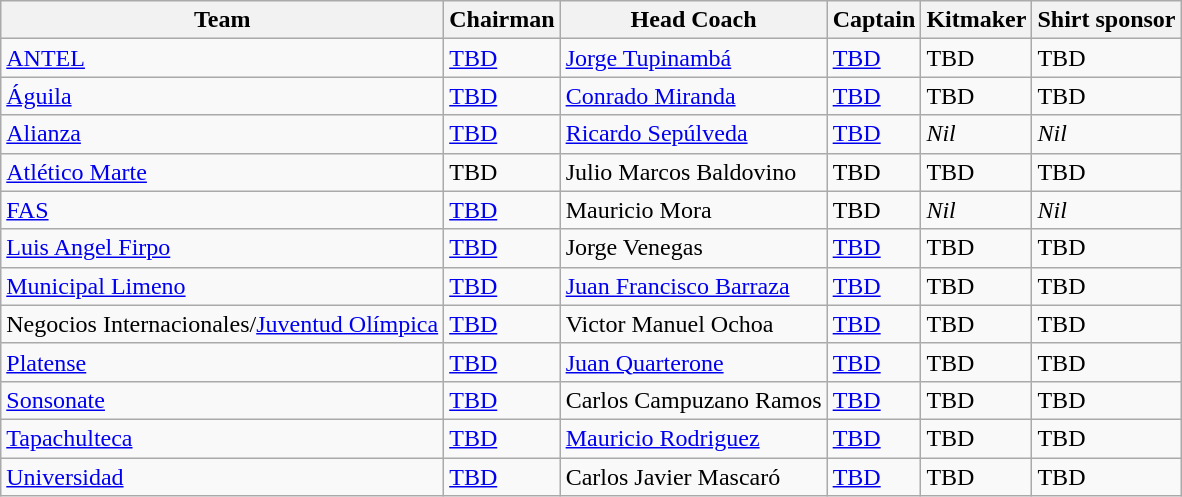<table class="wikitable sortable" style="text-align: left;">
<tr>
<th>Team</th>
<th>Chairman</th>
<th>Head Coach</th>
<th>Captain</th>
<th>Kitmaker</th>
<th>Shirt sponsor</th>
</tr>
<tr>
<td><a href='#'>ANTEL</a></td>
<td> <a href='#'>TBD</a></td>
<td> <a href='#'>Jorge Tupinambá</a></td>
<td> <a href='#'>TBD</a></td>
<td>TBD</td>
<td>TBD</td>
</tr>
<tr>
<td><a href='#'>Águila</a></td>
<td> <a href='#'>TBD</a></td>
<td> <a href='#'>Conrado Miranda</a></td>
<td> <a href='#'>TBD</a></td>
<td>TBD</td>
<td>TBD</td>
</tr>
<tr>
<td><a href='#'>Alianza</a></td>
<td> <a href='#'>TBD</a></td>
<td> <a href='#'>Ricardo Sepúlveda</a></td>
<td> <a href='#'>TBD</a></td>
<td><em>Nil</em></td>
<td><em>Nil</em></td>
</tr>
<tr>
<td><a href='#'>Atlético Marte</a></td>
<td> TBD</td>
<td> Julio Marcos Baldovino</td>
<td> TBD</td>
<td>TBD</td>
<td>TBD</td>
</tr>
<tr>
<td><a href='#'>FAS</a></td>
<td> <a href='#'>TBD</a></td>
<td> Mauricio Mora</td>
<td> TBD</td>
<td><em>Nil</em></td>
<td><em>Nil</em></td>
</tr>
<tr>
<td><a href='#'>Luis Angel Firpo</a></td>
<td> <a href='#'>TBD</a></td>
<td> Jorge Venegas</td>
<td> <a href='#'>TBD</a></td>
<td>TBD</td>
<td>TBD</td>
</tr>
<tr>
<td><a href='#'>Municipal Limeno</a></td>
<td> <a href='#'>TBD</a></td>
<td> <a href='#'>Juan Francisco Barraza</a></td>
<td> <a href='#'>TBD</a></td>
<td>TBD</td>
<td>TBD</td>
</tr>
<tr>
<td>Negocios Internacionales/<a href='#'>Juventud Olímpica</a></td>
<td> <a href='#'>TBD</a></td>
<td> Victor Manuel Ochoa</td>
<td> <a href='#'>TBD</a></td>
<td>TBD</td>
<td>TBD</td>
</tr>
<tr>
<td><a href='#'>Platense</a></td>
<td> <a href='#'>TBD</a></td>
<td> <a href='#'>Juan Quarterone</a></td>
<td> <a href='#'>TBD</a></td>
<td>TBD</td>
<td>TBD</td>
</tr>
<tr>
<td><a href='#'>Sonsonate</a></td>
<td> <a href='#'>TBD</a></td>
<td> Carlos Campuzano Ramos</td>
<td> <a href='#'>TBD</a></td>
<td>TBD</td>
<td>TBD</td>
</tr>
<tr>
<td><a href='#'>Tapachulteca</a></td>
<td> <a href='#'>TBD</a></td>
<td> <a href='#'>Mauricio Rodriguez</a></td>
<td> <a href='#'>TBD</a></td>
<td>TBD</td>
<td>TBD</td>
</tr>
<tr>
<td><a href='#'>Universidad</a></td>
<td> <a href='#'>TBD</a></td>
<td> Carlos Javier Mascaró</td>
<td> <a href='#'>TBD</a></td>
<td>TBD</td>
<td>TBD</td>
</tr>
</table>
